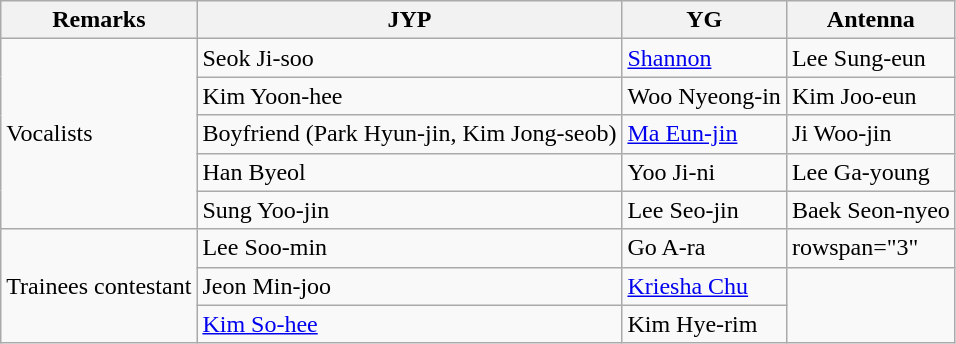<table class="wikitable">
<tr>
<th>Remarks</th>
<th>JYP</th>
<th>YG</th>
<th>Antenna</th>
</tr>
<tr>
<td rowspan="5">Vocalists</td>
<td>Seok Ji-soo</td>
<td><a href='#'>Shannon</a></td>
<td>Lee Sung-eun</td>
</tr>
<tr>
<td>Kim Yoon-hee</td>
<td>Woo Nyeong-in</td>
<td>Kim Joo-eun</td>
</tr>
<tr>
<td>Boyfriend (Park Hyun-jin, Kim Jong-seob)</td>
<td><a href='#'>Ma Eun-jin</a></td>
<td>Ji Woo-jin</td>
</tr>
<tr>
<td>Han Byeol</td>
<td>Yoo Ji-ni</td>
<td>Lee Ga-young</td>
</tr>
<tr>
<td>Sung Yoo-jin</td>
<td>Lee Seo-jin</td>
<td>Baek Seon-nyeo</td>
</tr>
<tr>
<td rowspan="3">Trainees contestant</td>
<td>Lee Soo-min</td>
<td>Go A-ra</td>
<td>rowspan="3" </td>
</tr>
<tr>
<td>Jeon Min-joo</td>
<td><a href='#'>Kriesha Chu</a></td>
</tr>
<tr>
<td><a href='#'>Kim So-hee</a></td>
<td>Kim Hye-rim</td>
</tr>
</table>
